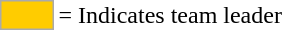<table>
<tr>
<td style="background:#fc0; border:1px solid #aaa; width:2em;"></td>
<td>= Indicates team leader</td>
</tr>
</table>
